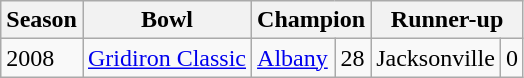<table class=wikitable>
<tr>
<th>Season</th>
<th>Bowl</th>
<th colspan="2">Champion</th>
<th colspan="2">Runner-up</th>
</tr>
<tr>
<td>2008</td>
<td><a href='#'>Gridiron Classic</a></td>
<td><a href='#'>Albany</a></td>
<td>28</td>
<td>Jacksonville</td>
<td>0</td>
</tr>
</table>
